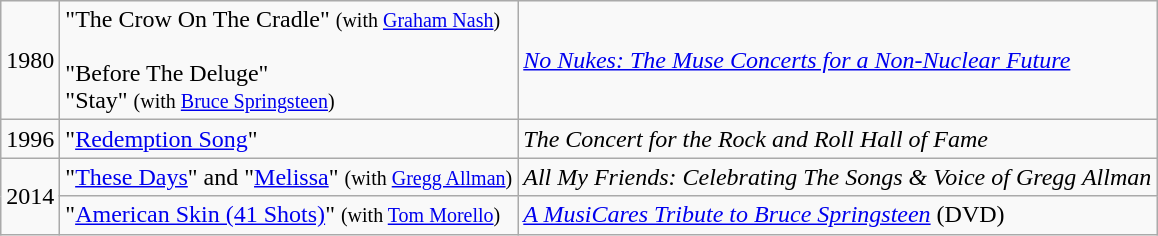<table class="wikitable">
<tr>
<td>1980</td>
<td>"The Crow On The Cradle" <small>(with <a href='#'>Graham Nash</a>)</small><br><br>"Before The Deluge"<br>
"Stay" <small> (with <a href='#'>Bruce Springsteen</a>)</small><br></td>
<td><em><a href='#'>No Nukes: The Muse Concerts for a Non-Nuclear Future</a></em></td>
</tr>
<tr>
<td>1996</td>
<td>"<a href='#'>Redemption Song</a>"</td>
<td><em>The Concert for the Rock and Roll Hall of Fame</em></td>
</tr>
<tr>
<td rowspan="2">2014</td>
<td>"<a href='#'>These Days</a>" and "<a href='#'>Melissa</a>" <small>(with <a href='#'>Gregg Allman</a>)</small></td>
<td><em>All My Friends: Celebrating The Songs & Voice of Gregg Allman</em></td>
</tr>
<tr>
<td>"<a href='#'>American Skin (41 Shots)</a>" <small>(with <a href='#'>Tom Morello</a>)</small></td>
<td><em><a href='#'>A MusiCares Tribute to Bruce Springsteen</a></em> (DVD)</td>
</tr>
</table>
